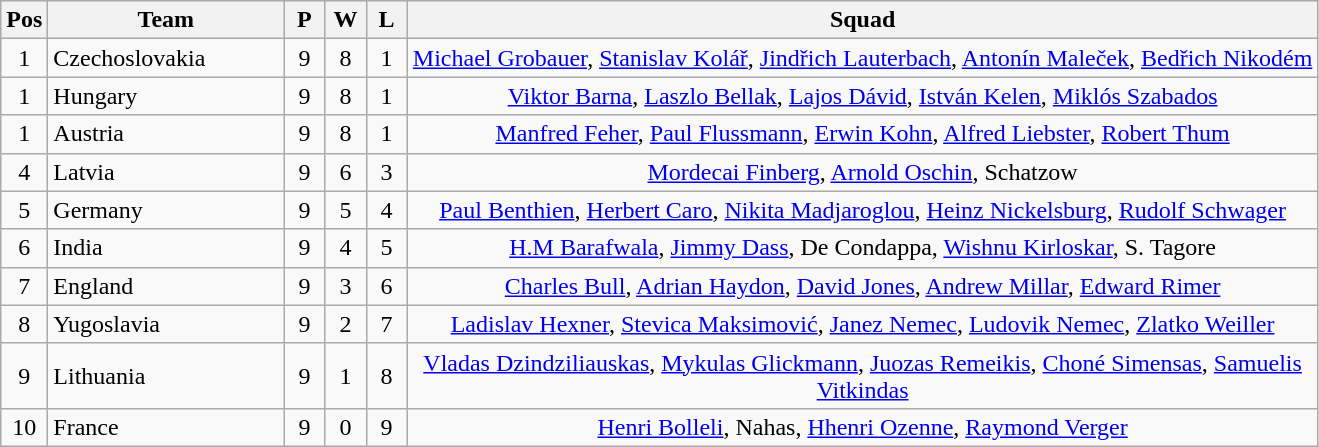<table class="wikitable" style="font-size: 100%">
<tr>
<th width=15>Pos</th>
<th width=150>Team</th>
<th width=20>P</th>
<th width=20>W</th>
<th width=20>L</th>
<th width=600>Squad</th>
</tr>
<tr align=center>
<td>1</td>
<td align="left"> Czechoslovakia</td>
<td>9</td>
<td>8</td>
<td>1</td>
<td><a href='#'>Michael Grobauer</a>, <a href='#'>Stanislav Kolář</a>, <a href='#'>Jindřich Lauterbach</a>, <a href='#'>Antonín Maleček</a>, <a href='#'>Bedřich Nikodém</a></td>
</tr>
<tr align=center>
<td>1</td>
<td align="left"> Hungary</td>
<td>9</td>
<td>8</td>
<td>1</td>
<td><a href='#'>Viktor Barna</a>, <a href='#'>Laszlo Bellak</a>, <a href='#'>Lajos Dávid</a>, <a href='#'>István Kelen</a>, <a href='#'>Miklós Szabados</a></td>
</tr>
<tr align=center>
<td>1</td>
<td align="left"> Austria</td>
<td>9</td>
<td>8</td>
<td>1</td>
<td><a href='#'>Manfred Feher</a>, <a href='#'>Paul Flussmann</a>, <a href='#'>Erwin Kohn</a>, <a href='#'>Alfred Liebster</a>, <a href='#'>Robert Thum</a></td>
</tr>
<tr align=center>
<td>4</td>
<td align="left"> Latvia</td>
<td>9</td>
<td>6</td>
<td>3</td>
<td><a href='#'>Mordecai Finberg</a>, <a href='#'>Arnold Oschin</a>, Schatzow</td>
</tr>
<tr align=center>
<td>5</td>
<td align="left"> Germany</td>
<td>9</td>
<td>5</td>
<td>4</td>
<td><a href='#'>Paul Benthien</a>, <a href='#'>Herbert Caro</a>, <a href='#'>Nikita Madjaroglou</a>, <a href='#'>Heinz Nickelsburg</a>, <a href='#'>Rudolf Schwager</a></td>
</tr>
<tr align=center>
<td>6</td>
<td align="left"> India</td>
<td>9</td>
<td>4</td>
<td>5</td>
<td><a href='#'>H.M Barafwala</a>, <a href='#'>Jimmy Dass</a>, De Condappa, <a href='#'>Wishnu Kirloskar</a>, S. Tagore</td>
</tr>
<tr align=center>
<td>7</td>
<td align="left"> England</td>
<td>9</td>
<td>3</td>
<td>6</td>
<td><a href='#'>Charles Bull</a>, <a href='#'>Adrian Haydon</a>, <a href='#'>David Jones</a>, <a href='#'>Andrew Millar</a>, <a href='#'>Edward Rimer</a></td>
</tr>
<tr align=center>
<td>8</td>
<td align="left"> Yugoslavia</td>
<td>9</td>
<td>2</td>
<td>7</td>
<td><a href='#'>Ladislav Hexner</a>, <a href='#'>Stevica Maksimović</a>, <a href='#'>Janez Nemec</a>, <a href='#'>Ludovik Nemec</a>, <a href='#'>Zlatko Weiller</a></td>
</tr>
<tr align=center>
<td>9</td>
<td align="left"> Lithuania</td>
<td>9</td>
<td>1</td>
<td>8</td>
<td><a href='#'>Vladas Dzindziliauskas</a>, <a href='#'>Mykulas Glickmann</a>, <a href='#'>Juozas Remeikis</a>, <a href='#'>Choné Simensas</a>, <a href='#'>Samuelis Vitkindas</a></td>
</tr>
<tr align=center>
<td>10</td>
<td align="left"> France</td>
<td>9</td>
<td>0</td>
<td>9</td>
<td><a href='#'>Henri Bolleli</a>, Nahas, <a href='#'>Hhenri Ozenne</a>, <a href='#'>Raymond Verger</a></td>
</tr>
</table>
